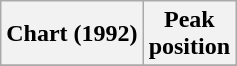<table class="wikitable sortable plainrowheaders" style="text-align:center;">
<tr>
<th scope="col">Chart (1992)</th>
<th scope="col">Peak<br>position</th>
</tr>
<tr>
</tr>
</table>
